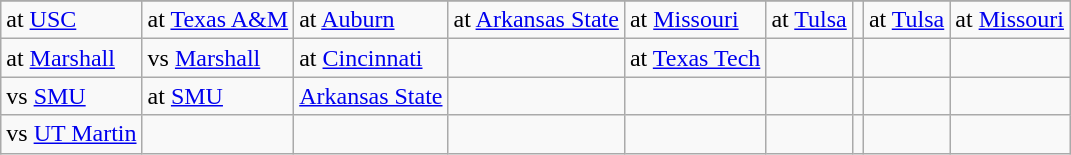<table class="wikitable">
<tr>
</tr>
<tr>
<td>at <a href='#'>USC</a></td>
<td>at <a href='#'>Texas A&M</a></td>
<td>at <a href='#'>Auburn</a></td>
<td>at <a href='#'>Arkansas State</a></td>
<td>at <a href='#'>Missouri</a></td>
<td>at <a href='#'>Tulsa</a></td>
<td></td>
<td>at <a href='#'>Tulsa</a></td>
<td>at <a href='#'>Missouri</a></td>
</tr>
<tr>
<td>at <a href='#'>Marshall</a></td>
<td>vs <a href='#'>Marshall</a></td>
<td>at <a href='#'>Cincinnati</a></td>
<td></td>
<td>at <a href='#'>Texas Tech</a></td>
<td></td>
<td></td>
<td></td>
<td></td>
</tr>
<tr>
<td>vs <a href='#'>SMU</a></td>
<td>at <a href='#'>SMU</a></td>
<td><a href='#'>Arkansas State</a></td>
<td></td>
<td></td>
<td></td>
<td></td>
<td></td>
<td></td>
</tr>
<tr>
<td>vs <a href='#'>UT Martin</a></td>
<td></td>
<td></td>
<td></td>
<td></td>
<td></td>
<td></td>
<td></td>
<td></td>
</tr>
</table>
